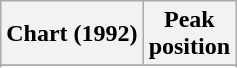<table class="wikitable sortable">
<tr>
<th align="left">Chart (1992)</th>
<th align="center">Peak<br>position</th>
</tr>
<tr>
</tr>
<tr>
</tr>
</table>
